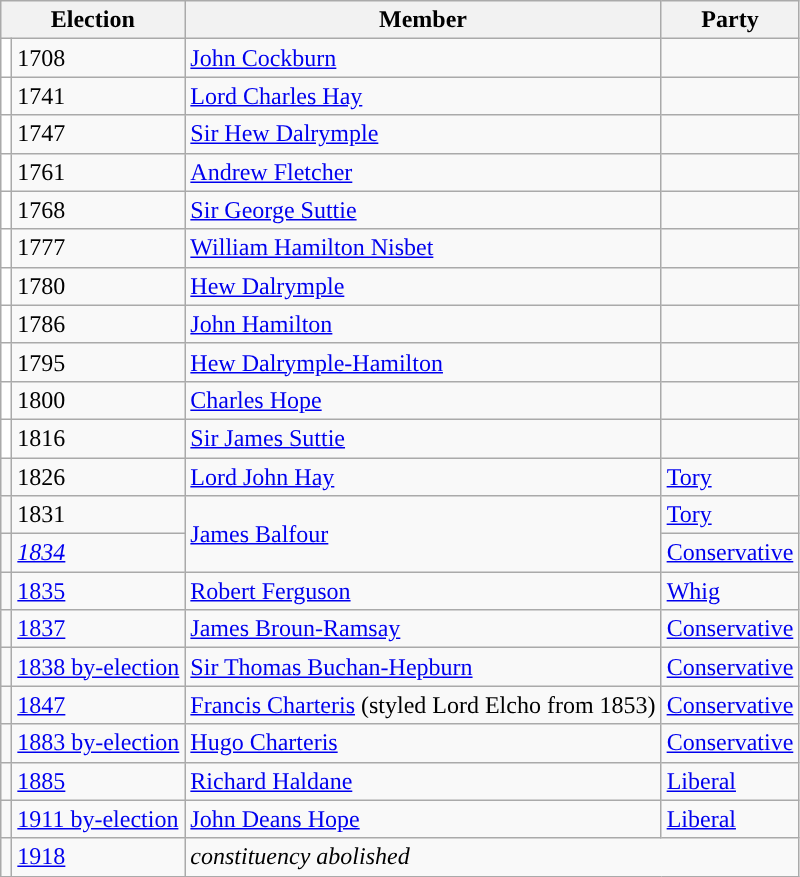<table class="wikitable">
<tr>
<th colspan="2">Election</th>
<th>Member </th>
<th>Party</th>
</tr>
<tr>
<td style="color:inherit;background-color: white"></td>
<td>1708</td>
<td><a href='#'>John Cockburn</a></td>
<td></td>
</tr>
<tr>
<td style="color:inherit;background-color: white"></td>
<td>1741</td>
<td><a href='#'>Lord Charles Hay</a></td>
<td></td>
</tr>
<tr>
<td style="color:inherit;background-color: white"></td>
<td>1747</td>
<td><a href='#'>Sir Hew Dalrymple</a></td>
<td></td>
</tr>
<tr>
<td style="color:inherit;background-color: white"></td>
<td>1761</td>
<td><a href='#'>Andrew Fletcher</a></td>
<td></td>
</tr>
<tr>
<td style="color:inherit;background-color: white"></td>
<td>1768</td>
<td><a href='#'>Sir George Suttie</a></td>
<td></td>
</tr>
<tr>
<td style="color:inherit;background-color: white"></td>
<td>1777</td>
<td><a href='#'>William Hamilton Nisbet</a></td>
<td></td>
</tr>
<tr>
<td style="color:inherit;background-color: white"></td>
<td>1780</td>
<td><a href='#'>Hew Dalrymple</a></td>
<td></td>
</tr>
<tr>
<td style="color:inherit;background-color: white"></td>
<td>1786</td>
<td><a href='#'>John Hamilton</a></td>
<td></td>
</tr>
<tr>
<td style="color:inherit;background-color: white"></td>
<td>1795</td>
<td><a href='#'>Hew Dalrymple-Hamilton</a></td>
<td></td>
</tr>
<tr>
<td style="color:inherit;background-color: white"></td>
<td>1800</td>
<td><a href='#'>Charles Hope</a></td>
<td></td>
</tr>
<tr>
<td style="color:inherit;background-color: white"></td>
<td>1816</td>
<td><a href='#'>Sir James Suttie</a></td>
<td></td>
</tr>
<tr>
<td style="color:inherit;background-color: "></td>
<td>1826</td>
<td><a href='#'>Lord John Hay</a></td>
<td><a href='#'>Tory</a></td>
</tr>
<tr>
<td style="color:inherit;background-color: "></td>
<td>1831</td>
<td rowspan="2"><a href='#'>James Balfour</a></td>
<td><a href='#'>Tory</a></td>
</tr>
<tr>
<td style="color:inherit;background-color: "></td>
<td><em><a href='#'>1834</a></em></td>
<td><a href='#'>Conservative</a></td>
</tr>
<tr>
<td style="color:inherit;background-color: "></td>
<td><a href='#'>1835</a></td>
<td><a href='#'>Robert Ferguson</a></td>
<td><a href='#'>Whig</a></td>
</tr>
<tr>
<td style="color:inherit;background-color: "></td>
<td><a href='#'>1837</a></td>
<td><a href='#'>James Broun-Ramsay</a></td>
<td><a href='#'>Conservative</a></td>
</tr>
<tr>
<td style="color:inherit;background-color: "></td>
<td><a href='#'>1838 by-election</a></td>
<td><a href='#'>Sir Thomas Buchan-Hepburn</a></td>
<td><a href='#'>Conservative</a></td>
</tr>
<tr>
<td style="color:inherit;background-color: "></td>
<td><a href='#'>1847</a></td>
<td><a href='#'>Francis Charteris</a> (styled Lord Elcho from 1853)</td>
<td><a href='#'>Conservative</a></td>
</tr>
<tr>
<td style="color:inherit;background-color: "></td>
<td><a href='#'>1883 by-election</a></td>
<td><a href='#'>Hugo Charteris</a></td>
<td><a href='#'>Conservative</a></td>
</tr>
<tr>
<td style="color:inherit;background-color: "></td>
<td><a href='#'>1885</a></td>
<td><a href='#'>Richard Haldane</a></td>
<td><a href='#'>Liberal</a></td>
</tr>
<tr>
<td style="color:inherit;background-color: "></td>
<td><a href='#'>1911 by-election</a></td>
<td><a href='#'>John Deans Hope</a></td>
<td><a href='#'>Liberal</a></td>
</tr>
<tr>
<td></td>
<td><a href='#'>1918</a></td>
<td colspan="2"><em>constituency abolished</em></td>
</tr>
</table>
